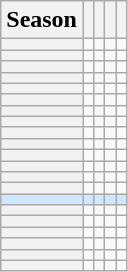<table class="wikitable plainrowheaders sortable">
<tr>
<th scope=col>Season</th>
<th scope=col></th>
<th scope=col></th>
<th scope=col></th>
<th scope=col class="unsortable"></th>
</tr>
<tr>
<th scope=row align=right></th>
<td align=right></td>
<td align=right></td>
<td align=right></td>
<td align=center></td>
</tr>
<tr>
<th scope=row align=right></th>
<td align=right></td>
<td align=right></td>
<td align=right></td>
<td align=center></td>
</tr>
<tr>
<th scope=row align=right></th>
<td align=right></td>
<td align=right></td>
<td align=right></td>
<td align=center></td>
</tr>
<tr>
<th scope=row align=right></th>
<td stalign=right></td>
<td align=right></td>
<td align=right></td>
<td align=center></td>
</tr>
<tr>
<th scope=row align=right></th>
<td align=right></td>
<td align=right></td>
<td align=right></td>
<td align=center></td>
</tr>
<tr>
<th scope=row align=right></th>
<td align=right></td>
<td align=right></td>
<td align=right></td>
<td align=center></td>
</tr>
<tr>
<th scope=row align=right></th>
<td align=right></td>
<td align=right></td>
<td align=right></td>
<td align=center></td>
</tr>
<tr>
<th scope=row align=right></th>
<td align=right></td>
<td align=right></td>
<td align=right></td>
<td align=center></td>
</tr>
<tr>
<th scope=row align=right></th>
<td align=right></td>
<td align=right></td>
<td align=right></td>
<td align=center></td>
</tr>
<tr>
<th scope=row align=right></th>
<td align=right></td>
<td align=right></td>
<td align=right></td>
<td align=center></td>
</tr>
<tr>
<th scope=row align=right></th>
<td align=right></td>
<td align=right></td>
<td align=right></td>
<td align=center></td>
</tr>
<tr>
<th scope=row align=right></th>
<td align=right></td>
<td align=right></td>
<td align=right></td>
<td align=center></td>
</tr>
<tr>
<th scope=row align=right></th>
<td align=right></td>
<td align=right></td>
<td align=right></td>
<td align=center></td>
</tr>
<tr>
<th scope=row align=right></th>
<td align=right></td>
<td align=right></td>
<td align=right></td>
<td align=center></td>
</tr>
<tr style="background-color: #D0E7FF">
<th scope=row style="background-color: #D0E7FF" align=right></th>
<td align=right></td>
<td align=right></td>
<td align=right></td>
<td align=center></td>
</tr>
<tr>
<th scope=row align=right></th>
<td align=right></td>
<td align=right></td>
<td align=right></td>
<td align=center></td>
</tr>
<tr>
<th scope=row align=right></th>
<td align=right></td>
<td align=right></td>
<td align=right></td>
<td align=center></td>
</tr>
<tr>
<th scope=row align=right></th>
<td align=right></td>
<td align=right></td>
<td align=right></td>
<td align=center></td>
</tr>
<tr>
<th scope=row align=right></th>
<td align=right></td>
<td align=right></td>
<td align=right></td>
<td align=center></td>
</tr>
<tr>
<th scope=row align=right></th>
<td align=right></td>
<td align=right></td>
<td align=right></td>
<td align=center></td>
</tr>
<tr>
<th scope=row align=right></th>
<td align=right></td>
<td align=right></td>
<td align=right></td>
<td align=center></td>
</tr>
</table>
